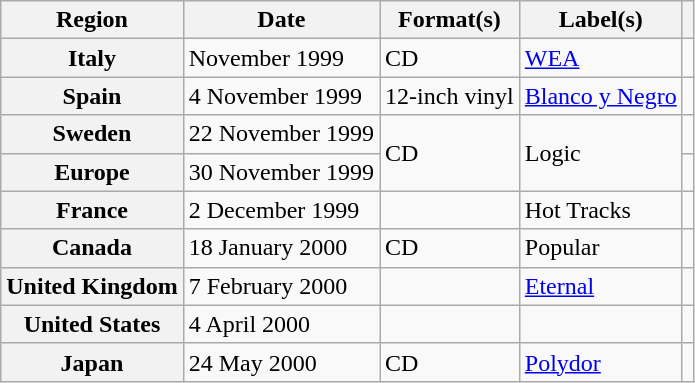<table class="wikitable plainrowheaders">
<tr>
<th scope="col">Region</th>
<th scope="col">Date</th>
<th scope="col">Format(s)</th>
<th scope="col">Label(s)</th>
<th scope="col"></th>
</tr>
<tr>
<th scope="row">Italy</th>
<td>November 1999</td>
<td>CD</td>
<td><a href='#'>WEA</a></td>
<td></td>
</tr>
<tr>
<th scope="row">Spain</th>
<td>4 November 1999</td>
<td>12-inch vinyl</td>
<td><a href='#'>Blanco y Negro</a></td>
<td></td>
</tr>
<tr>
<th scope="row">Sweden</th>
<td>22 November 1999</td>
<td rowspan="2">CD</td>
<td rowspan="2">Logic</td>
<td></td>
</tr>
<tr>
<th scope="row">Europe</th>
<td>30 November 1999</td>
<td></td>
</tr>
<tr>
<th scope="row">France</th>
<td>2 December 1999</td>
<td></td>
<td>Hot Tracks</td>
<td></td>
</tr>
<tr>
<th scope="row">Canada</th>
<td>18 January 2000</td>
<td>CD</td>
<td>Popular</td>
<td></td>
</tr>
<tr>
<th scope="row">United Kingdom</th>
<td>7 February 2000</td>
<td></td>
<td><a href='#'>Eternal</a></td>
<td></td>
</tr>
<tr>
<th scope="row">United States</th>
<td>4 April 2000</td>
<td></td>
<td></td>
<td></td>
</tr>
<tr>
<th scope="row">Japan</th>
<td>24 May 2000</td>
<td>CD</td>
<td><a href='#'>Polydor</a></td>
<td></td>
</tr>
</table>
